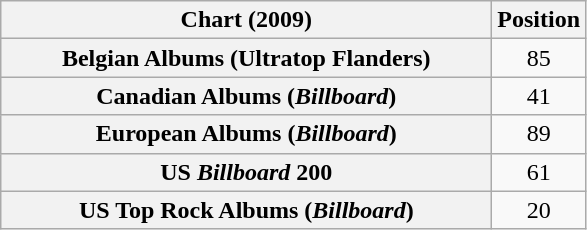<table class="wikitable plainrowheaders sortable" style="text-align:center;">
<tr>
<th scope="col" style="width:20em;">Chart (2009)</th>
<th scope="col">Position</th>
</tr>
<tr>
<th scope="row">Belgian Albums (Ultratop Flanders)</th>
<td>85</td>
</tr>
<tr>
<th scope="row">Canadian Albums (<em>Billboard</em>)</th>
<td>41</td>
</tr>
<tr>
<th scope="row">European Albums (<em>Billboard</em>)</th>
<td>89</td>
</tr>
<tr>
<th scope="row">US <em>Billboard</em> 200</th>
<td>61</td>
</tr>
<tr>
<th scope="row">US Top Rock Albums (<em>Billboard</em>)</th>
<td>20</td>
</tr>
</table>
